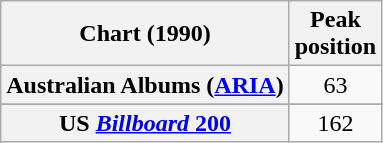<table class="wikitable sortable plainrowheaders">
<tr>
<th>Chart (1990)</th>
<th>Peak<br>position</th>
</tr>
<tr>
<th scope="row">Australian Albums (<a href='#'>ARIA</a>)</th>
<td style="text-align:center;">63</td>
</tr>
<tr>
</tr>
<tr>
</tr>
<tr>
</tr>
<tr>
</tr>
<tr>
</tr>
<tr>
</tr>
<tr>
<th scope="row">US <a href='#'><em>Billboard</em> 200</a></th>
<td style="text-align:center;">162</td>
</tr>
</table>
